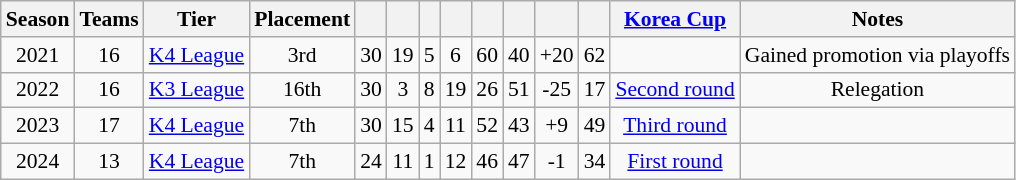<table class="wikitable" style="text-align: center; font-size:90%;">
<tr>
<th>Season</th>
<th>Teams</th>
<th>Tier</th>
<th>Placement</th>
<th></th>
<th></th>
<th></th>
<th></th>
<th></th>
<th></th>
<th></th>
<th></th>
<th><a href='#'>Korea Cup</a></th>
<th>Notes</th>
</tr>
<tr>
<td>2021</td>
<td>16</td>
<td><a href='#'>K4 League</a></td>
<td>3rd</td>
<td>30</td>
<td>19</td>
<td>5</td>
<td>6</td>
<td>60</td>
<td>40</td>
<td align=right>+20</td>
<td>62</td>
<td> </td>
<td>Gained promotion via playoffs</td>
</tr>
<tr>
<td>2022</td>
<td>16</td>
<td><a href='#'>K3 League</a></td>
<td>16th</td>
<td>30</td>
<td>3</td>
<td>8</td>
<td>19</td>
<td>26</td>
<td>51</td>
<td>-25</td>
<td>17</td>
<td><a href='#'>Second round</a></td>
<td>Relegation</td>
</tr>
<tr>
<td>2023</td>
<td>17</td>
<td><a href='#'>K4 League</a></td>
<td>7th</td>
<td>30</td>
<td>15</td>
<td>4</td>
<td>11</td>
<td>52</td>
<td>43</td>
<td>+9</td>
<td>49</td>
<td><a href='#'>Third round</a></td>
<td> </td>
</tr>
<tr>
<td>2024</td>
<td>13</td>
<td><a href='#'>K4 League</a></td>
<td>7th</td>
<td>24</td>
<td>11</td>
<td>1</td>
<td>12</td>
<td>46</td>
<td>47</td>
<td>-1</td>
<td>34</td>
<td><a href='#'>First round</a></td>
<td> </td>
</tr>
</table>
